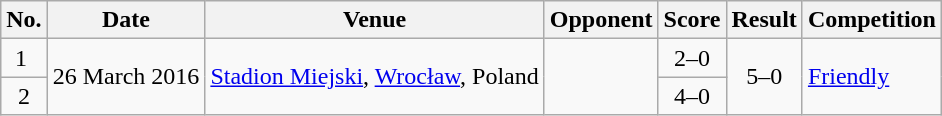<table class="wikitable sortable">
<tr>
<th scope="col">No.</th>
<th scope="col">Date</th>
<th scope="col">Venue</th>
<th scope="col">Opponent</th>
<th scope="col">Score</th>
<th scope="col">Result</th>
<th scope="col">Competition</th>
</tr>
<tr>
<td align="center">1 </td>
<td rowspan="2">26 March 2016</td>
<td rowspan="2"><a href='#'>Stadion Miejski</a>, <a href='#'>Wrocław</a>, Poland</td>
<td rowspan="2"></td>
<td align="center">2–0</td>
<td rowspan="2" align="center">5–0</td>
<td rowspan="2"><a href='#'>Friendly</a></td>
</tr>
<tr>
<td align="center">2</td>
<td align="center">4–0</td>
</tr>
</table>
